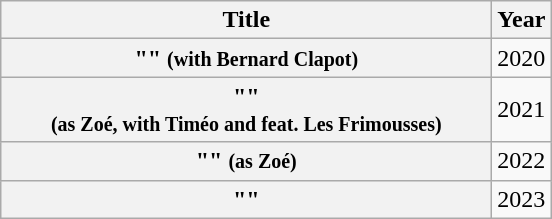<table class="wikitable plainrowheaders" style="text-align:center;">
<tr>
<th scope="col" rowspan="1" style="width:20em;">Title</th>
<th scope="col" rowspan="1" style="width:1em;">Year</th>
</tr>
<tr>
<th scope="row">"" <small>(with Bernard Clapot)</small></th>
<td>2020</td>
</tr>
<tr>
<th scope="row">""<br><small>(as Zoé, with Timéo and feat. Les Frimousses)</small></th>
<td>2021</td>
</tr>
<tr>
<th scope="row">"" <small>(as Zoé)</small></th>
<td>2022</td>
</tr>
<tr>
<th scope="row">""</th>
<td>2023</td>
</tr>
</table>
